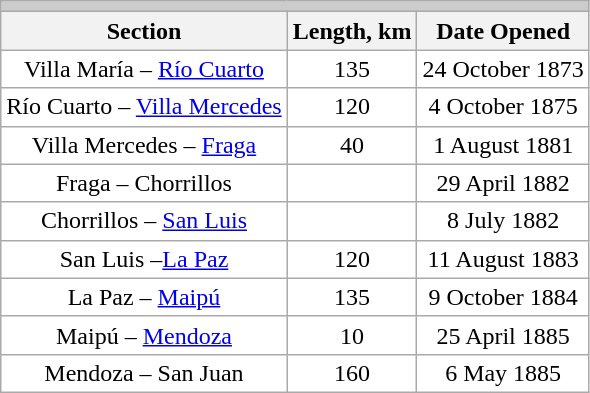<table class="wikitable" style="text-align:center; background:white; color:black" align="center">
<tr>
<td colspan=3 style= "background: #cccccc"></td>
</tr>
<tr>
<th>Section</th>
<th>Length, km</th>
<th>Date Opened</th>
</tr>
<tr>
<td>Villa María – <a href='#'>Río Cuarto</a></td>
<td>135</td>
<td>24 October 1873</td>
</tr>
<tr>
<td>Río Cuarto – <a href='#'>Villa Mercedes</a></td>
<td>120</td>
<td>4 October 1875</td>
</tr>
<tr>
<td>Villa Mercedes – <a href='#'>Fraga</a></td>
<td>40</td>
<td>1 August 1881</td>
</tr>
<tr>
<td>Fraga – Chorrillos</td>
<td></td>
<td>29 April 1882</td>
</tr>
<tr>
<td>Chorrillos – <a href='#'>San Luis</a></td>
<td></td>
<td>8 July 1882</td>
</tr>
<tr>
<td>San Luis –<a href='#'>La Paz</a></td>
<td>120</td>
<td>11 August 1883</td>
</tr>
<tr>
<td>La Paz – <a href='#'>Maipú</a></td>
<td>135</td>
<td>9 October 1884</td>
</tr>
<tr>
<td>Maipú – <a href='#'>Mendoza</a></td>
<td>10</td>
<td>25 April 1885</td>
</tr>
<tr>
<td>Mendoza – San Juan</td>
<td>160</td>
<td>6 May 1885</td>
</tr>
</table>
